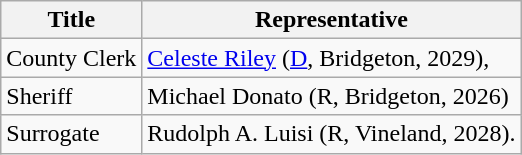<table class="wikitable sortable">
<tr>
<th>Title</th>
<th>Representative</th>
</tr>
<tr>
<td>County Clerk</td>
<td><a href='#'>Celeste Riley</a> (<a href='#'>D</a>, Bridgeton, 2029),</td>
</tr>
<tr>
<td>Sheriff</td>
<td>Michael Donato (R, Bridgeton, 2026)</td>
</tr>
<tr>
<td>Surrogate</td>
<td>Rudolph A. Luisi (R, Vineland, 2028).</td>
</tr>
</table>
